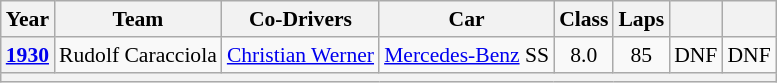<table class="wikitable" style="text-align:center; font-size:90%">
<tr>
<th>Year</th>
<th>Team</th>
<th>Co-Drivers</th>
<th>Car</th>
<th>Class</th>
<th>Laps</th>
<th></th>
<th></th>
</tr>
<tr>
<th><a href='#'>1930</a></th>
<td align="left"> Rudolf Caracciola</td>
<td align="left"> <a href='#'>Christian Werner</a></td>
<td align="left"><a href='#'>Mercedes-Benz</a> SS</td>
<td>8.0</td>
<td>85</td>
<td>DNF</td>
<td>DNF</td>
</tr>
<tr>
<th colspan="8"></th>
</tr>
</table>
